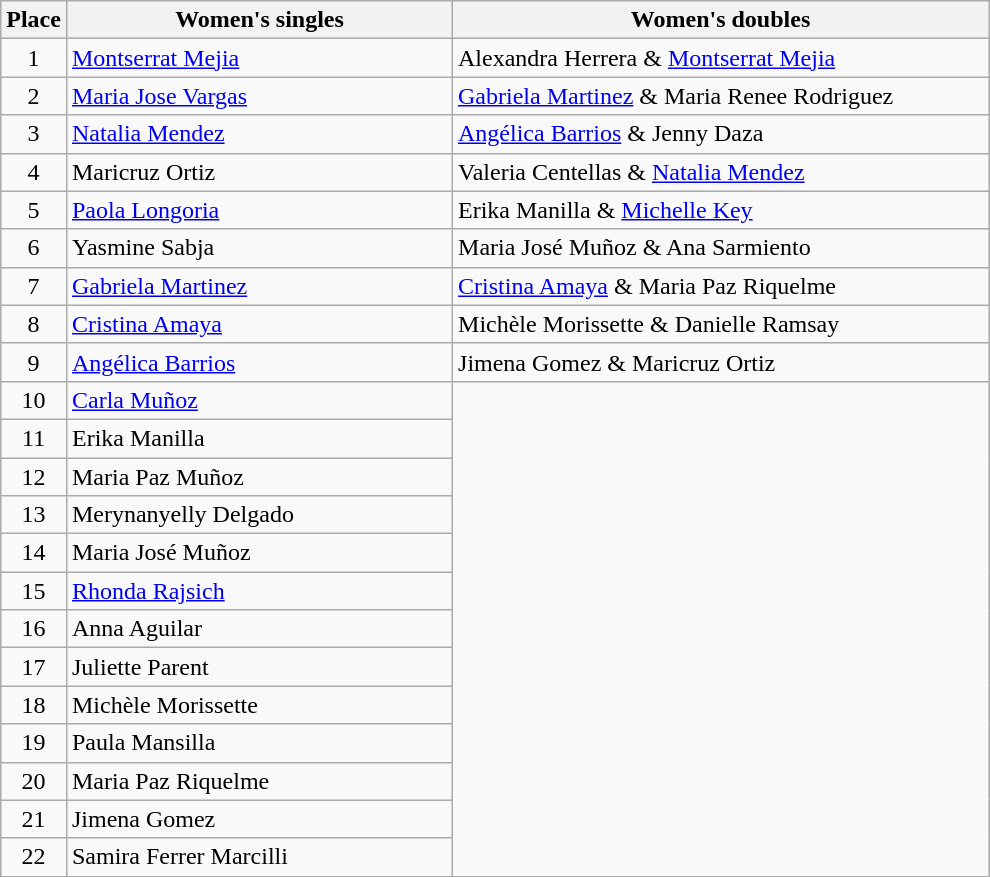<table class=wikitable style="text-align:center">
<tr>
<th width=25>Place</th>
<th width=250>Women's singles</th>
<th width=350>Women's doubles</th>
</tr>
<tr>
<td>1</td>
<td align=left> <a href='#'>Montserrat Mejia</a></td>
<td align=left> Alexandra Herrera & <a href='#'>Montserrat Mejia</a></td>
</tr>
<tr>
<td>2</td>
<td align=left> <a href='#'>Maria Jose Vargas</a></td>
<td align=left> <a href='#'>Gabriela Martinez</a> & Maria Renee Rodriguez</td>
</tr>
<tr>
<td>3</td>
<td align=left> <a href='#'>Natalia Mendez</a></td>
<td align=left> <a href='#'>Angélica Barrios</a> & Jenny Daza</td>
</tr>
<tr>
<td>4</td>
<td align=left> Maricruz Ortiz</td>
<td align=left> Valeria Centellas & <a href='#'>Natalia Mendez</a></td>
</tr>
<tr>
<td>5</td>
<td align=left> <a href='#'>Paola Longoria</a></td>
<td align="left"> Erika Manilla & <a href='#'>Michelle Key</a></td>
</tr>
<tr>
<td>6</td>
<td align=left> Yasmine Sabja</td>
<td align=left> Maria José Muñoz & Ana Sarmiento</td>
</tr>
<tr>
<td>7</td>
<td align=left> <a href='#'>Gabriela Martinez</a></td>
<td align=left> <a href='#'>Cristina Amaya</a> & Maria Paz Riquelme</td>
</tr>
<tr>
<td>8</td>
<td align=left> <a href='#'>Cristina Amaya</a></td>
<td align=left> Michèle Morissette & Danielle Ramsay</td>
</tr>
<tr>
<td>9</td>
<td align=left> <a href='#'>Angélica Barrios</a></td>
<td align=left> Jimena Gomez & Maricruz Ortiz</td>
</tr>
<tr>
<td>10</td>
<td align=left> <a href='#'>Carla Muñoz</a></td>
</tr>
<tr>
<td>11</td>
<td align=left> Erika Manilla</td>
</tr>
<tr>
<td>12</td>
<td align=left> Maria Paz Muñoz</td>
</tr>
<tr>
<td>13</td>
<td align=left> Merynanyelly Delgado</td>
</tr>
<tr>
<td>14</td>
<td align=left> Maria José Muñoz</td>
</tr>
<tr>
<td>15</td>
<td align=left> <a href='#'>Rhonda Rajsich</a></td>
</tr>
<tr>
<td>16</td>
<td align=left> Anna Aguilar</td>
</tr>
<tr>
<td>17</td>
<td align=left> Juliette Parent</td>
</tr>
<tr>
<td>18</td>
<td align=left> Michèle Morissette</td>
</tr>
<tr>
<td>19</td>
<td align=left> Paula Mansilla</td>
</tr>
<tr>
<td>20</td>
<td align=left> Maria Paz Riquelme</td>
</tr>
<tr>
<td>21</td>
<td align=left> Jimena Gomez</td>
</tr>
<tr>
<td>22</td>
<td align=left> Samira Ferrer Marcilli</td>
</tr>
</table>
